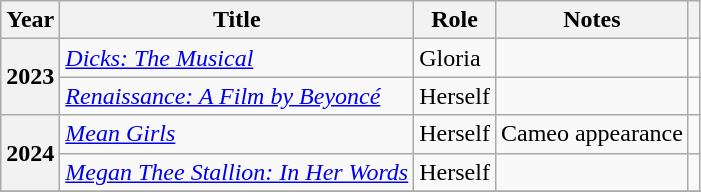<table class="wikitable plainrowheaders sortable">
<tr>
<th scope="col">Year</th>
<th scope="col">Title</th>
<th scope="col">Role</th>
<th scope="col">Notes</th>
<th scope="col" class="unsortable"></th>
</tr>
<tr>
<th rowspan="2" scope="row">2023</th>
<td><em><a href='#'>Dicks: The Musical</a></em></td>
<td>Gloria</td>
<td></td>
<td></td>
</tr>
<tr>
<td><em><a href='#'>Renaissance: A Film by Beyoncé</a></em></td>
<td>Herself</td>
<td style="text-align:center;"></td>
<td></td>
</tr>
<tr>
<th rowspan="2" scope="row">2024</th>
<td><a href='#'><em>Mean Girls</em></a></td>
<td>Herself</td>
<td>Cameo appearance</td>
<td></td>
</tr>
<tr>
<td><em><a href='#'>Megan Thee Stallion: In Her Words</a></em></td>
<td>Herself</td>
<td style="text-align:center;"></td>
<td></td>
</tr>
<tr>
</tr>
</table>
